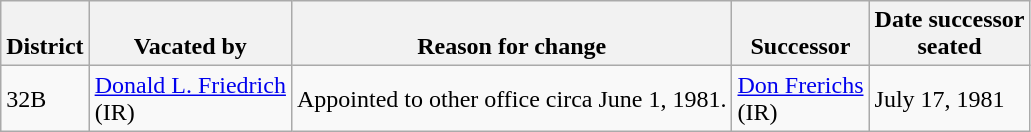<table class="wikitable sortable">
<tr style="vertical-align:bottom;">
<th>District</th>
<th>Vacated by</th>
<th>Reason for change</th>
<th>Successor</th>
<th>Date successor<br>seated</th>
</tr>
<tr>
<td>32B</td>
<td nowrap ><a href='#'>Donald L. Friedrich</a><br>(IR)</td>
<td>Appointed to other office circa June 1, 1981.</td>
<td nowrap ><a href='#'>Don Frerichs</a><br>(IR)</td>
<td>July 17, 1981</td>
</tr>
</table>
